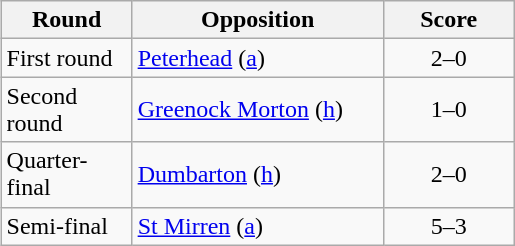<table class="wikitable" style="text-align:left;margin-left:1em;float:right">
<tr>
<th width=80>Round</th>
<th width=160>Opposition</th>
<th width=80>Score</th>
</tr>
<tr>
<td>First round</td>
<td><a href='#'>Peterhead</a> (<a href='#'>a</a>)</td>
<td align=center>2–0</td>
</tr>
<tr>
<td>Second round</td>
<td><a href='#'>Greenock Morton</a> (<a href='#'>h</a>)</td>
<td align=center>1–0</td>
</tr>
<tr>
<td>Quarter-final</td>
<td><a href='#'>Dumbarton</a> (<a href='#'>h</a>)</td>
<td align=center>2–0</td>
</tr>
<tr>
<td>Semi-final</td>
<td><a href='#'>St Mirren</a> (<a href='#'>a</a>)</td>
<td align=center>5–3</td>
</tr>
</table>
